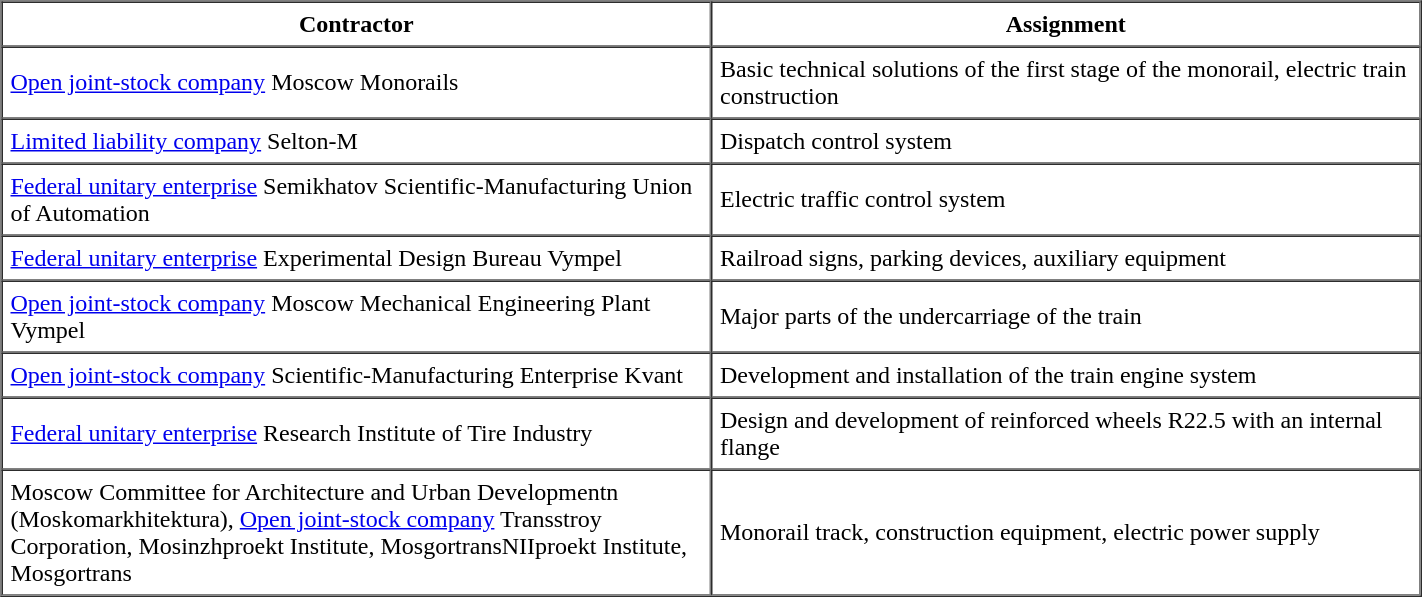<table style="width:75%; margin:auto;" cellspacing="0" cellpadding="5" border="1">
<tr>
<th style="width:50%;">Contractor</th>
<th style="width:50%;">Assignment</th>
</tr>
<tr>
<td><a href='#'>Open joint-stock company</a> Moscow Monorails</td>
<td>Basic technical solutions of the first stage of the monorail, electric train construction</td>
</tr>
<tr>
<td><a href='#'>Limited liability company</a> Selton-M</td>
<td>Dispatch control system</td>
</tr>
<tr>
<td><a href='#'>Federal unitary enterprise</a> Semikhatov Scientific-Manufacturing Union of Automation</td>
<td>Electric traffic control system</td>
</tr>
<tr>
<td><a href='#'>Federal unitary enterprise</a> Experimental Design Bureau Vympel</td>
<td>Railroad signs, parking devices, auxiliary equipment</td>
</tr>
<tr>
<td><a href='#'>Open joint-stock company</a> Moscow Mechanical Engineering Plant Vympel</td>
<td>Major parts of the undercarriage of the train</td>
</tr>
<tr>
<td><a href='#'>Open joint-stock company</a> Scientific-Manufacturing Enterprise Kvant</td>
<td>Development and installation of the train engine system</td>
</tr>
<tr>
<td><a href='#'>Federal unitary enterprise</a> Research Institute of Tire Industry</td>
<td>Design and development of reinforced wheels R22.5 with an internal flange</td>
</tr>
<tr>
<td>Moscow Committee for Architecture and Urban Developmentn (Moskomarkhitektura), <a href='#'>Open joint-stock company</a> Transstroy Corporation, Mosinzhproekt Institute, MosgortransNIIproekt Institute, Mosgortrans</td>
<td>Monorail track, construction equipment, electric power supply</td>
</tr>
</table>
